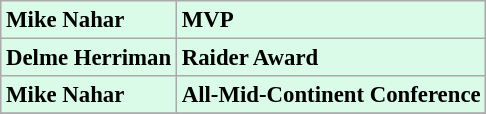<table class="wikitable" style="background:#d9fbe8; font-size:95%;">
<tr>
<td><strong>Mike Nahar</strong></td>
<td><strong>MVP</strong></td>
</tr>
<tr>
<td><strong>Delme Herriman</strong></td>
<td><strong>Raider Award</strong></td>
</tr>
<tr>
<td><strong>Mike Nahar</strong></td>
<td><strong>All-Mid-Continent Conference</strong></td>
</tr>
<tr>
</tr>
</table>
